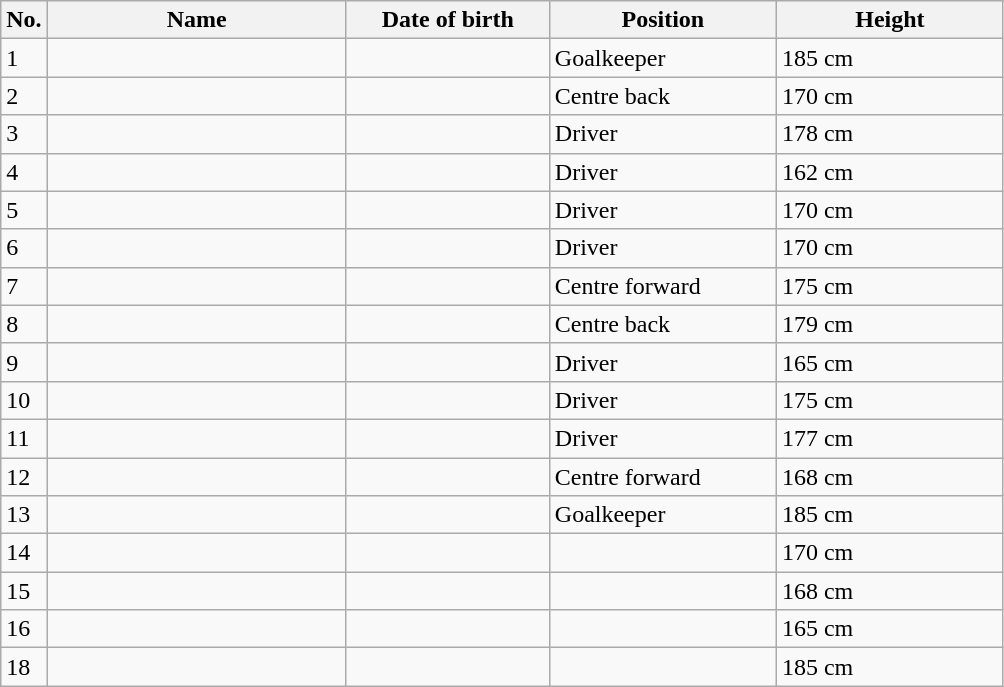<table class=wikitable sortable style=font-size:100%; text-align:center;>
<tr>
<th>No.</th>
<th style=width:12em>Name</th>
<th style=width:8em>Date of birth</th>
<th style=width:9em>Position</th>
<th style=width:9em>Height</th>
</tr>
<tr>
<td>1</td>
<td align=left></td>
<td align=right></td>
<td>Goalkeeper</td>
<td>185 cm</td>
</tr>
<tr>
<td>2</td>
<td align=left></td>
<td align=right></td>
<td>Centre back</td>
<td>170 cm</td>
</tr>
<tr>
<td>3</td>
<td align=left></td>
<td align=right></td>
<td>Driver</td>
<td>178 cm</td>
</tr>
<tr>
<td>4</td>
<td align=left></td>
<td align=right></td>
<td>Driver</td>
<td>162 cm</td>
</tr>
<tr>
<td>5</td>
<td align=left></td>
<td align=right></td>
<td>Driver</td>
<td>170 cm</td>
</tr>
<tr>
<td>6</td>
<td align=left></td>
<td align=right></td>
<td>Driver</td>
<td>170 cm</td>
</tr>
<tr>
<td>7</td>
<td align=left></td>
<td align=right></td>
<td>Centre forward</td>
<td>175 cm</td>
</tr>
<tr>
<td>8</td>
<td align=left></td>
<td align=right></td>
<td>Centre back</td>
<td>179 cm</td>
</tr>
<tr>
<td>9</td>
<td align=left></td>
<td align=right></td>
<td>Driver</td>
<td>165 cm</td>
</tr>
<tr>
<td>10</td>
<td align=left></td>
<td align=right></td>
<td>Driver</td>
<td>175 cm</td>
</tr>
<tr>
<td>11</td>
<td align=left></td>
<td align=right></td>
<td>Driver</td>
<td>177 cm</td>
</tr>
<tr>
<td>12</td>
<td align=left></td>
<td align=right></td>
<td>Centre forward</td>
<td>168 cm</td>
</tr>
<tr>
<td>13</td>
<td align=left></td>
<td align=right></td>
<td>Goalkeeper</td>
<td>185 cm</td>
</tr>
<tr>
<td>14</td>
<td align=left></td>
<td align=right></td>
<td></td>
<td>170 cm</td>
</tr>
<tr>
<td>15</td>
<td align=left></td>
<td align=right></td>
<td></td>
<td>168 cm</td>
</tr>
<tr>
<td>16</td>
<td align=left></td>
<td align=right></td>
<td></td>
<td>165 cm</td>
</tr>
<tr>
<td>18</td>
<td align=left></td>
<td align=right></td>
<td></td>
<td>185 cm</td>
</tr>
</table>
